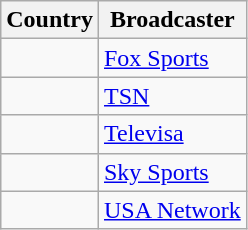<table class="wikitable">
<tr>
<th align=center>Country</th>
<th align=center>Broadcaster</th>
</tr>
<tr>
<td></td>
<td><a href='#'>Fox Sports</a></td>
</tr>
<tr>
<td></td>
<td><a href='#'>TSN</a></td>
</tr>
<tr>
<td></td>
<td><a href='#'>Televisa</a></td>
</tr>
<tr>
<td></td>
<td><a href='#'>Sky Sports</a></td>
</tr>
<tr>
<td></td>
<td><a href='#'>USA Network</a></td>
</tr>
</table>
